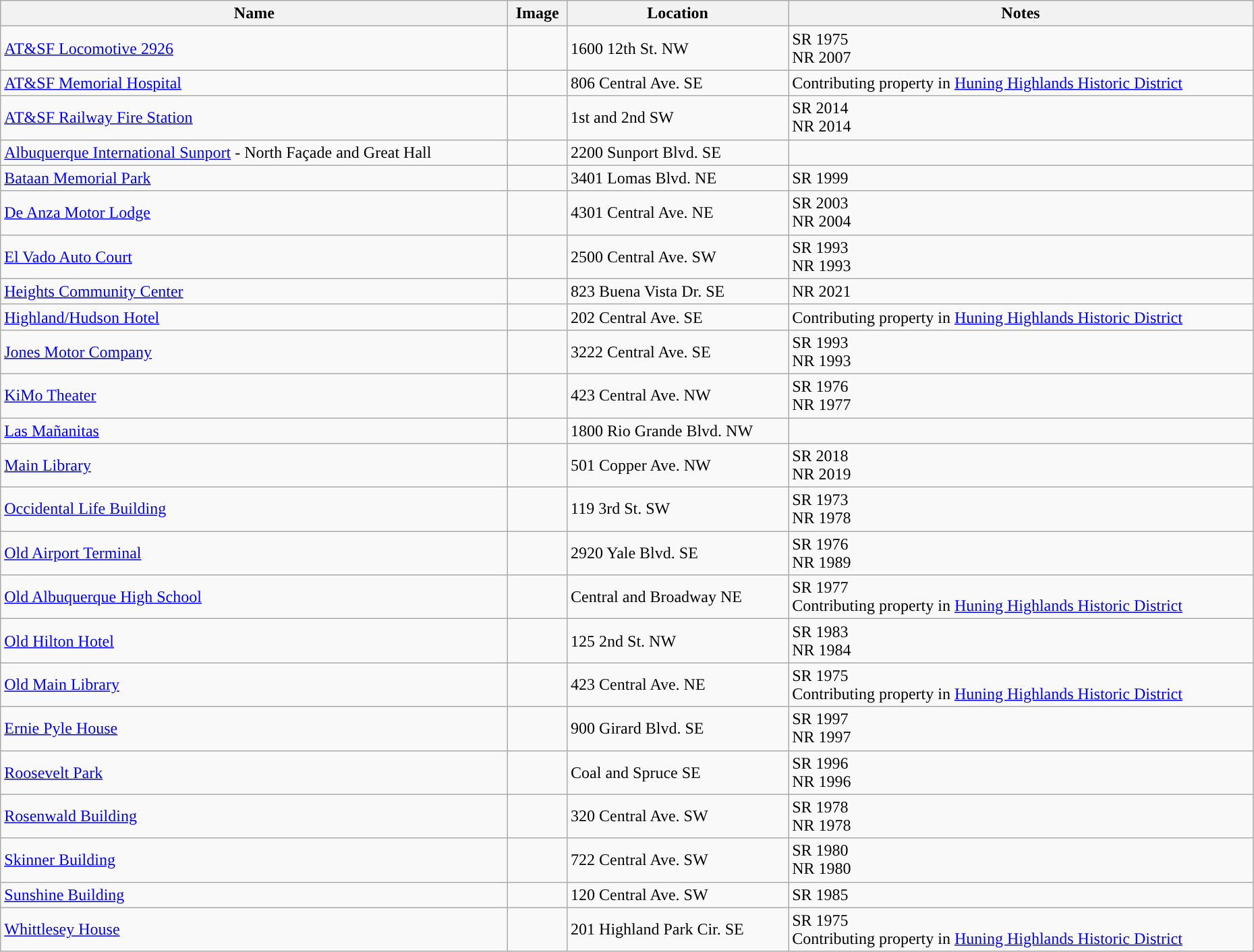<table class="wikitable sortable" align="center" style="width:98%">
<tr>
<th style="background-color:">Name</th>
<th style="background-color:">Image</th>
<th style="background-color:">Location</th>
<th style="background-color:">Notes</th>
</tr>
<tr ->
<td><a href='#'>AT&SF Locomotive 2926</a></td>
<td></td>
<td>1600 12th St. NW<br><small></small></td>
<td>SR 1975<br>NR 2007</td>
</tr>
<tr ->
<td><a href='#'>AT&SF Memorial Hospital</a></td>
<td></td>
<td>806 Central Ave. SE<br><small></small></td>
<td>Contributing property in <a href='#'>Huning Highlands Historic District</a></td>
</tr>
<tr ->
<td><a href='#'>AT&SF Railway Fire Station</a></td>
<td></td>
<td>1st and 2nd SW<br><small></small></td>
<td>SR 2014<br>NR 2014</td>
</tr>
<tr ->
<td><a href='#'>Albuquerque International Sunport</a> - North Façade and Great Hall</td>
<td></td>
<td>2200 Sunport Blvd. SE<br><small></small></td>
<td></td>
</tr>
<tr ->
<td><a href='#'>Bataan Memorial Park</a></td>
<td></td>
<td>3401 Lomas Blvd. NE<br><small></small></td>
<td>SR 1999</td>
</tr>
<tr ->
<td><a href='#'>De Anza Motor Lodge</a></td>
<td></td>
<td>4301 Central Ave. NE<br><small></small></td>
<td>SR 2003<br>NR 2004</td>
</tr>
<tr ->
<td><a href='#'>El Vado Auto Court</a></td>
<td></td>
<td>2500 Central Ave. SW<br><small></small></td>
<td>SR 1993<br>NR 1993</td>
</tr>
<tr ->
<td><a href='#'>Heights Community Center</a></td>
<td></td>
<td>823 Buena Vista Dr. SE<br><small></small></td>
<td>NR 2021</td>
</tr>
<tr ->
<td><a href='#'>Highland/Hudson Hotel</a></td>
<td></td>
<td>202 Central Ave. SE<br><small></small></td>
<td>Contributing property in <a href='#'>Huning Highlands Historic District</a></td>
</tr>
<tr ->
<td><a href='#'>Jones Motor Company</a></td>
<td></td>
<td>3222 Central Ave. SE<br><small></small></td>
<td>SR 1993<br>NR 1993</td>
</tr>
<tr ->
<td><a href='#'>KiMo Theater</a></td>
<td></td>
<td>423 Central Ave. NW<br><small></small></td>
<td>SR 1976<br>NR 1977</td>
</tr>
<tr ->
<td><a href='#'>Las Mañanitas</a></td>
<td></td>
<td>1800 Rio Grande Blvd. NW<br><small></small></td>
<td></td>
</tr>
<tr ->
<td><a href='#'>Main Library</a></td>
<td></td>
<td>501 Copper Ave. NW<br><small></small></td>
<td>SR 2018<br>NR 2019</td>
</tr>
<tr ->
<td><a href='#'>Occidental Life Building</a></td>
<td></td>
<td>119 3rd St. SW<br><small></small></td>
<td>SR 1973<br>NR 1978</td>
</tr>
<tr ->
<td><a href='#'>Old Airport Terminal</a></td>
<td></td>
<td>2920 Yale Blvd. SE<br><small></small></td>
<td>SR 1976<br>NR 1989</td>
</tr>
<tr ->
<td><a href='#'>Old Albuquerque High School</a></td>
<td></td>
<td>Central and Broadway NE<br><small></small></td>
<td>SR 1977<br>Contributing property in <a href='#'>Huning Highlands Historic District</a></td>
</tr>
<tr ->
<td><a href='#'>Old Hilton Hotel</a></td>
<td></td>
<td>125 2nd St. NW<br><small></small></td>
<td>SR 1983<br>NR 1984</td>
</tr>
<tr ->
<td><a href='#'>Old Main Library</a></td>
<td></td>
<td>423 Central Ave. NE<br><small></small></td>
<td>SR 1975<br>Contributing property in <a href='#'>Huning Highlands Historic District</a></td>
</tr>
<tr ->
<td><a href='#'>Ernie Pyle House</a></td>
<td></td>
<td>900 Girard Blvd. SE<br><small></small></td>
<td>SR 1997<br>NR 1997</td>
</tr>
<tr ->
<td><a href='#'>Roosevelt Park</a></td>
<td></td>
<td>Coal and Spruce SE<br><small></small></td>
<td>SR 1996<br>NR 1996</td>
</tr>
<tr ->
<td><a href='#'>Rosenwald Building</a></td>
<td></td>
<td>320 Central Ave. SW<br><small></small></td>
<td>SR 1978<br>NR 1978</td>
</tr>
<tr ->
<td><a href='#'>Skinner Building</a></td>
<td></td>
<td>722 Central Ave. SW<br><small></small></td>
<td>SR 1980<br>NR 1980</td>
</tr>
<tr ->
<td><a href='#'>Sunshine Building</a></td>
<td></td>
<td>120 Central Ave. SW<br><small></small></td>
<td>SR 1985</td>
</tr>
<tr ->
<td><a href='#'>Whittlesey House</a></td>
<td></td>
<td>201 Highland Park Cir. SE<br><small></small></td>
<td>SR 1975<br>Contributing property in <a href='#'>Huning Highlands Historic District</a></td>
</tr>
</table>
